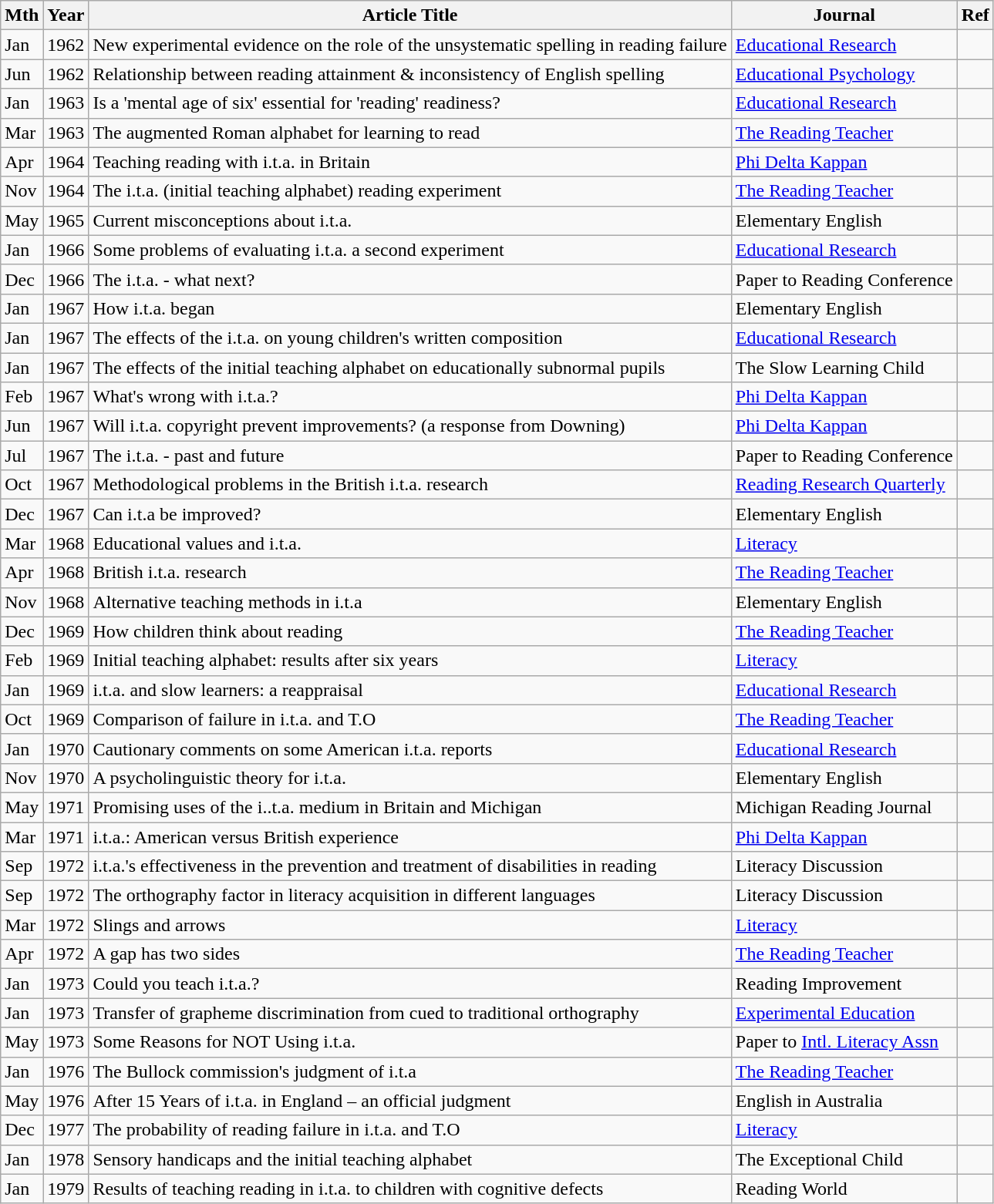<table class="wikitable mw-collapsible">
<tr>
<th>Mth</th>
<th>Year</th>
<th>Article Title</th>
<th>Journal</th>
<th>Ref</th>
</tr>
<tr>
<td>Jan</td>
<td>1962</td>
<td>New experimental evidence on the role of the unsystematic spelling in reading failure</td>
<td><a href='#'>Educational Research</a></td>
<td></td>
</tr>
<tr>
<td>Jun</td>
<td>1962</td>
<td>Relationship between reading attainment & inconsistency of English spelling</td>
<td><a href='#'>Educational Psychology</a></td>
<td></td>
</tr>
<tr>
<td>Jan</td>
<td>1963</td>
<td>Is a 'mental age of six' essential for 'reading' readiness?</td>
<td><a href='#'>Educational Research</a></td>
<td></td>
</tr>
<tr>
<td>Mar</td>
<td>1963</td>
<td>The augmented Roman alphabet for learning to read</td>
<td><a href='#'>The Reading Teacher</a></td>
<td></td>
</tr>
<tr>
<td>Apr</td>
<td>1964</td>
<td>Teaching reading with i.t.a. in Britain</td>
<td><a href='#'>Phi Delta Kappan</a></td>
<td></td>
</tr>
<tr>
<td>Nov</td>
<td>1964</td>
<td>The i.t.a. (initial teaching alphabet) reading experiment</td>
<td><a href='#'>The Reading Teacher</a></td>
<td></td>
</tr>
<tr>
<td>May</td>
<td>1965</td>
<td>Current misconceptions about i.t.a.</td>
<td>Elementary English</td>
<td></td>
</tr>
<tr>
<td>Jan</td>
<td>1966</td>
<td>Some problems of evaluating i.t.a. a second experiment</td>
<td><a href='#'>Educational Research</a></td>
<td></td>
</tr>
<tr>
<td>Dec</td>
<td>1966</td>
<td>The i.t.a. - what next?</td>
<td>Paper to Reading Conference</td>
<td></td>
</tr>
<tr>
<td>Jan</td>
<td>1967</td>
<td>How i.t.a. began</td>
<td>Elementary English</td>
<td></td>
</tr>
<tr>
<td>Jan</td>
<td>1967</td>
<td>The effects of the i.t.a. on young children's written composition</td>
<td><a href='#'>Educational Research</a></td>
<td></td>
</tr>
<tr>
<td>Jan</td>
<td>1967</td>
<td>The effects of the initial teaching alphabet on educationally subnormal pupils</td>
<td>The Slow Learning Child</td>
<td></td>
</tr>
<tr>
<td>Feb</td>
<td>1967</td>
<td>What's wrong with i.t.a.?</td>
<td><a href='#'>Phi Delta Kappan</a></td>
<td></td>
</tr>
<tr>
<td>Jun</td>
<td>1967</td>
<td>Will i.t.a. copyright prevent improvements? (a response from Downing)</td>
<td><a href='#'>Phi Delta Kappan</a></td>
<td></td>
</tr>
<tr>
<td>Jul</td>
<td>1967</td>
<td>The i.t.a. - past and future</td>
<td>Paper to Reading Conference</td>
<td></td>
</tr>
<tr>
<td>Oct</td>
<td>1967</td>
<td>Methodological problems in the British i.t.a. research</td>
<td><a href='#'>Reading Research Quarterly</a></td>
<td></td>
</tr>
<tr>
<td>Dec</td>
<td>1967</td>
<td>Can i.t.a be improved?</td>
<td>Elementary English</td>
<td></td>
</tr>
<tr>
<td>Mar</td>
<td>1968</td>
<td>Educational values and i.t.a.</td>
<td><a href='#'>Literacy</a></td>
<td></td>
</tr>
<tr>
<td>Apr</td>
<td>1968</td>
<td>British i.t.a. research</td>
<td><a href='#'>The Reading Teacher</a></td>
<td></td>
</tr>
<tr>
<td>Nov</td>
<td>1968</td>
<td>Alternative teaching methods in i.t.a</td>
<td>Elementary English</td>
<td></td>
</tr>
<tr>
<td>Dec</td>
<td>1969</td>
<td>How children think about reading</td>
<td><a href='#'>The Reading Teacher</a></td>
<td></td>
</tr>
<tr>
<td>Feb</td>
<td>1969</td>
<td>Initial teaching alphabet: results after six years</td>
<td><a href='#'>Literacy</a></td>
<td></td>
</tr>
<tr>
<td>Jan</td>
<td>1969</td>
<td>i.t.a. and slow learners: a reappraisal</td>
<td><a href='#'>Educational Research</a></td>
<td></td>
</tr>
<tr>
<td>Oct</td>
<td>1969</td>
<td>Comparison of failure in i.t.a. and T.O</td>
<td><a href='#'>The Reading Teacher</a></td>
<td></td>
</tr>
<tr>
<td>Jan</td>
<td>1970</td>
<td>Cautionary comments on some American i.t.a. reports</td>
<td><a href='#'>Educational Research</a></td>
<td></td>
</tr>
<tr>
<td>Nov</td>
<td>1970</td>
<td>A psycholinguistic theory for i.t.a.</td>
<td>Elementary English</td>
<td></td>
</tr>
<tr>
<td>May</td>
<td>1971</td>
<td>Promising uses of the i..t.a. medium in Britain and Michigan</td>
<td>Michigan Reading Journal</td>
<td></td>
</tr>
<tr>
<td>Mar</td>
<td>1971</td>
<td>i.t.a.: American versus British experience</td>
<td><a href='#'>Phi Delta Kappan</a></td>
<td></td>
</tr>
<tr>
<td>Sep</td>
<td>1972</td>
<td>i.t.a.'s effectiveness in the prevention and treatment of disabilities in reading</td>
<td>Literacy Discussion</td>
<td></td>
</tr>
<tr>
<td>Sep</td>
<td>1972</td>
<td>The orthography factor in literacy acquisition in different languages</td>
<td>Literacy Discussion</td>
<td></td>
</tr>
<tr>
<td>Mar</td>
<td>1972</td>
<td>Slings and arrows</td>
<td><a href='#'>Literacy</a></td>
<td></td>
</tr>
<tr>
<td>Apr</td>
<td>1972</td>
<td>A gap has two sides</td>
<td><a href='#'>The Reading Teacher</a></td>
<td></td>
</tr>
<tr>
<td>Jan</td>
<td>1973</td>
<td>Could you teach i.t.a.?</td>
<td>Reading Improvement</td>
<td></td>
</tr>
<tr>
<td>Jan</td>
<td>1973</td>
<td>Transfer of grapheme discrimination from cued to traditional orthography</td>
<td><a href='#'>Experimental Education</a></td>
<td></td>
</tr>
<tr>
<td>May</td>
<td>1973</td>
<td>Some Reasons for NOT Using i.t.a.</td>
<td>Paper to <a href='#'>Intl. Literacy Assn</a></td>
<td></td>
</tr>
<tr>
<td>Jan</td>
<td>1976</td>
<td>The Bullock commission's judgment of i.t.a</td>
<td><a href='#'>The Reading Teacher</a></td>
<td></td>
</tr>
<tr>
<td>May</td>
<td>1976</td>
<td>After 15 Years of i.t.a. in England – an official judgment</td>
<td>English in Australia</td>
<td></td>
</tr>
<tr>
<td>Dec</td>
<td>1977</td>
<td>The probability of reading failure in i.t.a. and T.O</td>
<td><a href='#'>Literacy</a></td>
<td></td>
</tr>
<tr>
<td>Jan</td>
<td>1978</td>
<td>Sensory handicaps and the initial teaching alphabet</td>
<td>The Exceptional Child</td>
<td></td>
</tr>
<tr>
<td>Jan</td>
<td>1979</td>
<td>Results of teaching reading in i.t.a. to children with cognitive defects</td>
<td>Reading World</td>
<td></td>
</tr>
</table>
